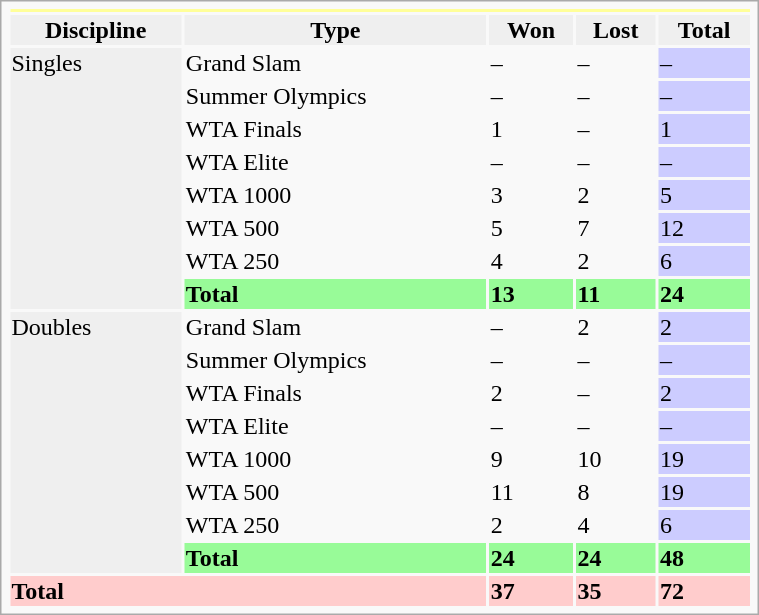<table class="infobox vcard vevent nowrap" width=40%>
<tr bgcolor=FFFF99>
<th colspan=6></th>
</tr>
<tr style=background:#efefef;font-weight:bold>
<th>Discipline</th>
<th>Type</th>
<th>Won</th>
<th>Lost</th>
<th>Total</th>
</tr>
<tr>
<td rowspan="8" bgcolor=efefef>Singles</td>
<td>Grand Slam</td>
<td>–</td>
<td>–</td>
<td bgcolor=#CCCCFF>–</td>
</tr>
<tr>
<td>Summer Olympics</td>
<td>–</td>
<td>–</td>
<td bgcolor=#CCCCFF>–</td>
</tr>
<tr>
<td>WTA Finals</td>
<td>1</td>
<td>–</td>
<td bgcolor=#CCCCFF>1</td>
</tr>
<tr>
<td>WTA Elite</td>
<td>–</td>
<td>–</td>
<td bgcolor=#CCCCFF>–</td>
</tr>
<tr>
<td>WTA 1000</td>
<td>3</td>
<td>2</td>
<td bgcolor="#CCCCFF">5</td>
</tr>
<tr>
<td>WTA 500</td>
<td>5</td>
<td>7</td>
<td bgcolor="#CCCCFF">12</td>
</tr>
<tr>
<td>WTA 250</td>
<td>4</td>
<td>2</td>
<td bgcolor=#CCCCFF>6</td>
</tr>
<tr style="background:#98FB98;font-weight:bold">
<td><strong>Total</strong></td>
<td>13</td>
<td>11</td>
<td>24</td>
</tr>
<tr>
<td rowspan="8" bgcolor=efefef>Doubles</td>
<td>Grand Slam</td>
<td>–</td>
<td>2</td>
<td bgcolor="#CCCCFF">2</td>
</tr>
<tr>
<td>Summer Olympics</td>
<td>–</td>
<td>–</td>
<td bgcolor=#CCCCFF>–</td>
</tr>
<tr>
<td>WTA Finals</td>
<td>2</td>
<td>–</td>
<td bgcolor=#CCCCFF>2</td>
</tr>
<tr>
<td>WTA Elite</td>
<td>–</td>
<td>–</td>
<td bgcolor=#CCCCFF>–</td>
</tr>
<tr>
<td>WTA 1000</td>
<td>9</td>
<td>10</td>
<td bgcolor="#CCCCFF">19</td>
</tr>
<tr>
<td>WTA 500</td>
<td>11</td>
<td>8</td>
<td bgcolor="#CCCCFF">19</td>
</tr>
<tr>
<td>WTA 250</td>
<td>2</td>
<td>4</td>
<td bgcolor=#CCCCFF>6</td>
</tr>
<tr style="background:#98FB98;font-weight:bold">
<td>Total</td>
<td>24</td>
<td>24</td>
<td>48</td>
</tr>
<tr style="background:#FCC;font-weight:bold">
<td colspan="2">Total</td>
<td>37</td>
<td>35</td>
<td>72</td>
</tr>
</table>
